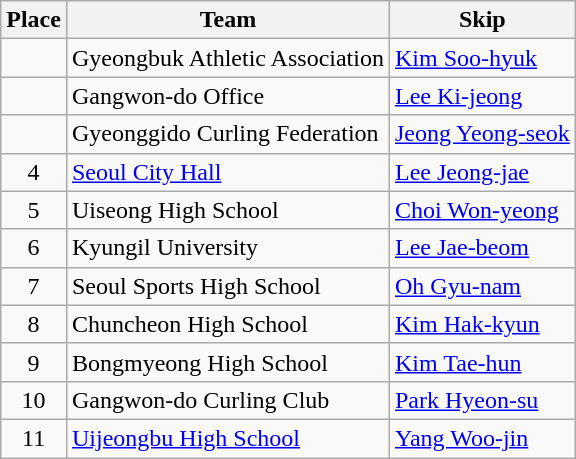<table class="wikitable">
<tr>
<th>Place</th>
<th>Team</th>
<th>Skip</th>
</tr>
<tr>
<td align=center></td>
<td> Gyeongbuk Athletic Association</td>
<td><a href='#'>Kim Soo-hyuk</a></td>
</tr>
<tr>
<td align=center></td>
<td> Gangwon-do Office</td>
<td><a href='#'>Lee Ki-jeong</a></td>
</tr>
<tr>
<td align=center></td>
<td> Gyeonggido Curling Federation</td>
<td><a href='#'>Jeong Yeong-seok</a></td>
</tr>
<tr>
<td align=center>4</td>
<td> <a href='#'>Seoul City Hall</a></td>
<td><a href='#'>Lee Jeong-jae</a></td>
</tr>
<tr>
<td align=center>5</td>
<td> Uiseong High School</td>
<td><a href='#'>Choi Won-yeong</a></td>
</tr>
<tr>
<td align=center>6</td>
<td> Kyungil University</td>
<td><a href='#'>Lee Jae-beom</a></td>
</tr>
<tr>
<td align=center>7</td>
<td> Seoul Sports High School</td>
<td><a href='#'>Oh Gyu-nam</a></td>
</tr>
<tr>
<td align=center>8</td>
<td> Chuncheon High School</td>
<td><a href='#'>Kim Hak-kyun</a></td>
</tr>
<tr>
<td align=center>9</td>
<td> Bongmyeong High School</td>
<td><a href='#'>Kim Tae-hun</a></td>
</tr>
<tr>
<td align=center>10</td>
<td> Gangwon-do Curling Club</td>
<td><a href='#'>Park Hyeon-su</a></td>
</tr>
<tr>
<td align=center>11</td>
<td> <a href='#'>Uijeongbu High School</a></td>
<td><a href='#'>Yang Woo-jin</a></td>
</tr>
</table>
